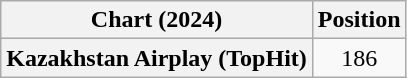<table class="wikitable plainrowheaders" style="text-align:center">
<tr>
<th scope="col">Chart (2024)</th>
<th scope="col">Position</th>
</tr>
<tr>
<th scope="row">Kazakhstan Airplay (TopHit)</th>
<td>186</td>
</tr>
</table>
